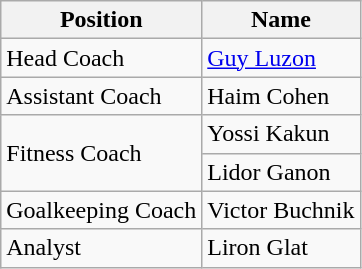<table class="wikitable">
<tr>
<th>Position</th>
<th>Name</th>
</tr>
<tr>
<td>Head Coach</td>
<td> <a href='#'>Guy Luzon</a></td>
</tr>
<tr>
<td>Assistant Coach</td>
<td> Haim Cohen</td>
</tr>
<tr>
<td rowspan="2">Fitness Coach</td>
<td> Yossi Kakun</td>
</tr>
<tr>
<td> Lidor Ganon</td>
</tr>
<tr>
<td>Goalkeeping Coach</td>
<td> Victor Buchnik</td>
</tr>
<tr>
<td>Analyst</td>
<td> Liron Glat</td>
</tr>
</table>
